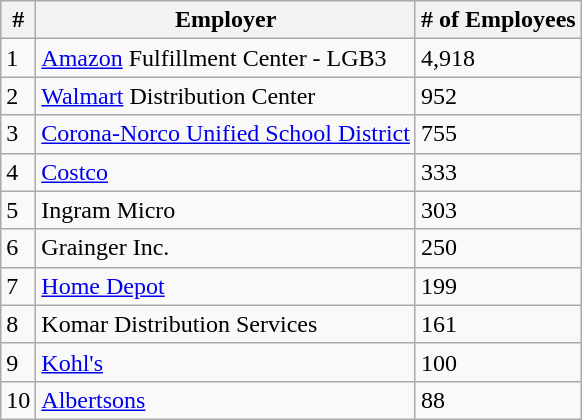<table class="wikitable">
<tr>
<th>#</th>
<th>Employer</th>
<th># of Employees</th>
</tr>
<tr>
<td>1</td>
<td><a href='#'>Amazon</a> Fulfillment Center - LGB3</td>
<td>4,918</td>
</tr>
<tr>
<td>2</td>
<td><a href='#'>Walmart</a> Distribution Center</td>
<td>952</td>
</tr>
<tr>
<td>3</td>
<td><a href='#'>Corona-Norco Unified School District</a></td>
<td>755</td>
</tr>
<tr>
<td>4</td>
<td><a href='#'>Costco</a></td>
<td>333</td>
</tr>
<tr>
<td>5</td>
<td>Ingram Micro</td>
<td>303</td>
</tr>
<tr>
<td>6</td>
<td>Grainger Inc.</td>
<td>250</td>
</tr>
<tr>
<td>7</td>
<td><a href='#'>Home Depot</a></td>
<td>199</td>
</tr>
<tr>
<td>8</td>
<td>Komar Distribution Services</td>
<td>161</td>
</tr>
<tr>
<td>9</td>
<td><a href='#'>Kohl's</a></td>
<td>100</td>
</tr>
<tr>
<td>10</td>
<td><a href='#'>Albertsons</a></td>
<td>88</td>
</tr>
</table>
